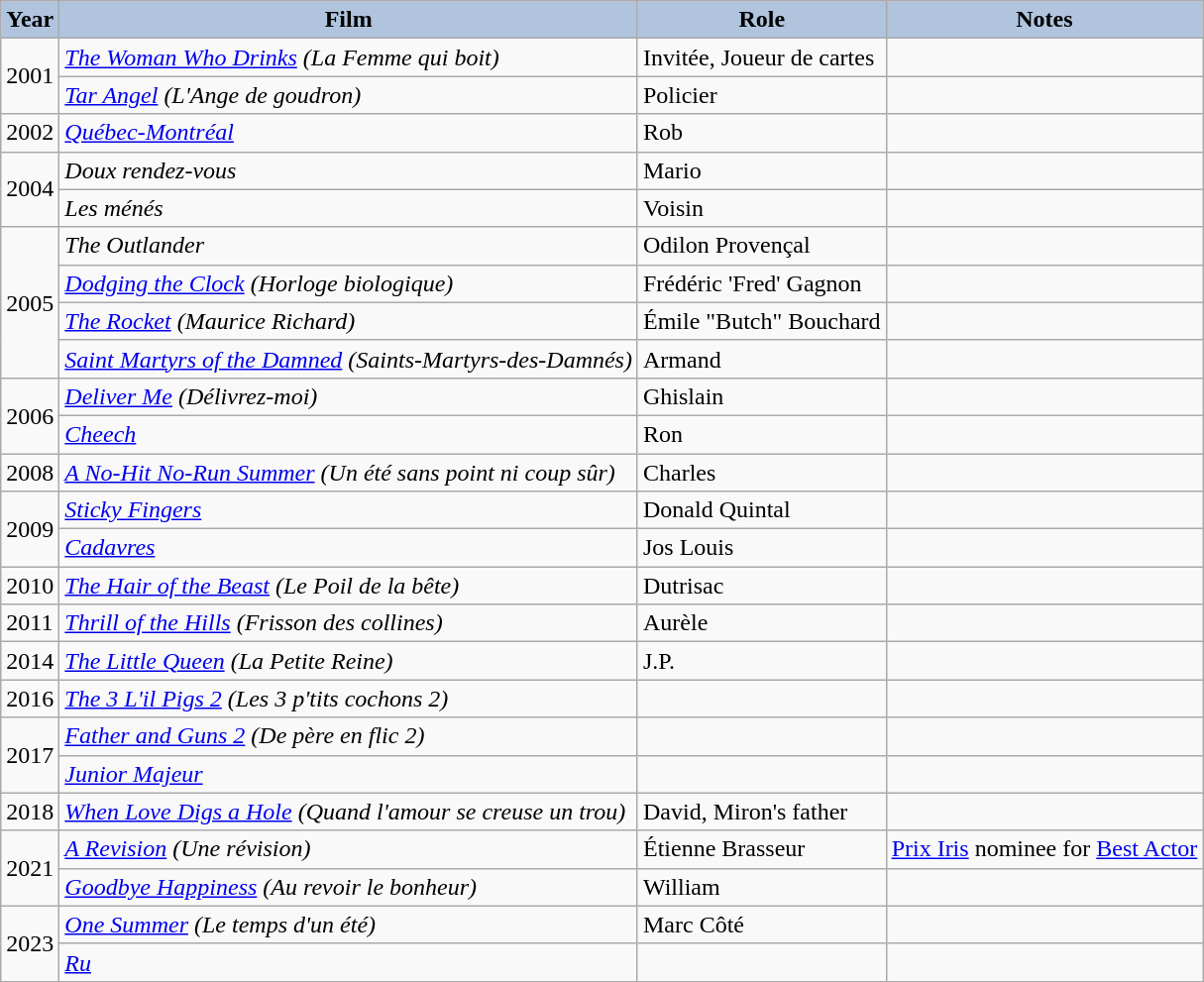<table class="wikitable">
<tr>
<th style="background:#B0C4DE;">Year</th>
<th style="background:#B0C4DE;">Film</th>
<th style="background:#B0C4DE;">Role</th>
<th style="background:#B0C4DE;" colspan="2">Notes</th>
</tr>
<tr>
<td rowspan="2">2001</td>
<td><em><a href='#'>The Woman Who Drinks</a> (La Femme qui boit)</em></td>
<td>Invitée, Joueur de cartes</td>
<td></td>
</tr>
<tr>
<td><em><a href='#'>Tar Angel</a> (L'Ange de goudron)</em></td>
<td>Policier</td>
<td></td>
</tr>
<tr>
<td>2002</td>
<td><em><a href='#'>Québec-Montréal</a></em></td>
<td>Rob</td>
<td></td>
</tr>
<tr>
<td rowspan="2">2004</td>
<td><em>Doux rendez-vous</em></td>
<td>Mario</td>
<td></td>
</tr>
<tr>
<td><em>Les ménés</em></td>
<td>Voisin</td>
<td></td>
</tr>
<tr>
<td rowspan="4">2005</td>
<td><em>The Outlander</em></td>
<td>Odilon Provençal</td>
<td></td>
</tr>
<tr>
<td><em><a href='#'>Dodging the Clock</a> (Horloge biologique)</em></td>
<td>Frédéric 'Fred' Gagnon</td>
<td></td>
</tr>
<tr>
<td><em><a href='#'>The Rocket</a> (Maurice Richard)</em></td>
<td>Émile "Butch" Bouchard</td>
<td></td>
</tr>
<tr>
<td><em><a href='#'>Saint Martyrs of the Damned</a> (Saints-Martyrs-des-Damnés)</em></td>
<td>Armand</td>
<td></td>
</tr>
<tr>
<td rowspan="2">2006</td>
<td><em><a href='#'>Deliver Me</a> (Délivrez-moi)</em></td>
<td>Ghislain</td>
<td></td>
</tr>
<tr>
<td><em><a href='#'>Cheech</a></em></td>
<td>Ron</td>
<td></td>
</tr>
<tr>
<td>2008</td>
<td><em><a href='#'>A No-Hit No-Run Summer</a> (Un été sans point ni coup sûr)</em></td>
<td>Charles</td>
<td></td>
</tr>
<tr>
<td rowspan="2">2009</td>
<td><em><a href='#'>Sticky Fingers</a></em></td>
<td>Donald Quintal</td>
<td></td>
</tr>
<tr>
<td><em><a href='#'>Cadavres</a></em></td>
<td>Jos Louis</td>
<td></td>
</tr>
<tr>
<td>2010</td>
<td><em><a href='#'>The Hair of the Beast</a> (Le Poil de la bête)</em></td>
<td>Dutrisac</td>
<td></td>
</tr>
<tr>
<td>2011</td>
<td><em><a href='#'>Thrill of the Hills</a> (Frisson des collines)</em></td>
<td>Aurèle</td>
<td></td>
</tr>
<tr>
<td>2014</td>
<td><em><a href='#'>The Little Queen</a> (La Petite Reine)</em></td>
<td>J.P.</td>
<td></td>
</tr>
<tr>
<td>2016</td>
<td><em><a href='#'>The 3 L'il Pigs 2</a> (Les 3 p'tits cochons 2)</em></td>
<td></td>
<td></td>
</tr>
<tr>
<td rowspan=2>2017</td>
<td><em><a href='#'>Father and Guns 2</a> (De père en flic 2)</em></td>
<td></td>
<td></td>
</tr>
<tr>
<td><em><a href='#'>Junior Majeur</a></em></td>
<td></td>
<td></td>
</tr>
<tr>
<td>2018</td>
<td><em><a href='#'>When Love Digs a Hole</a> (Quand l'amour se creuse un trou)</em></td>
<td>David, Miron's father</td>
<td></td>
</tr>
<tr>
<td rowspan=2>2021</td>
<td><em><a href='#'>A Revision</a> (Une révision)</em></td>
<td>Étienne Brasseur</td>
<td><a href='#'>Prix Iris</a> nominee for <a href='#'>Best Actor</a></td>
</tr>
<tr>
<td><em><a href='#'>Goodbye Happiness</a> (Au revoir le bonheur)</em></td>
<td>William</td>
<td></td>
</tr>
<tr>
<td rowspan=2>2023</td>
<td><em><a href='#'>One Summer</a> (Le temps d'un été)</em></td>
<td>Marc Côté</td>
<td></td>
</tr>
<tr>
<td><em><a href='#'>Ru</a></em></td>
<td></td>
<td></td>
</tr>
</table>
